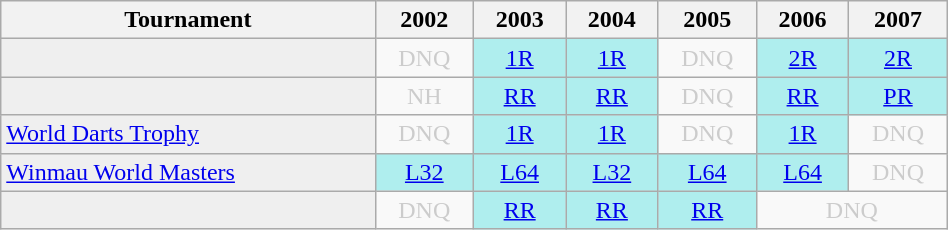<table class="wikitable" style="width:50%; margin:0">
<tr>
<th>Tournament</th>
<th>2002</th>
<th>2003</th>
<th>2004</th>
<th>2005</th>
<th>2006</th>
<th>2007</th>
</tr>
<tr>
<td style="background:#efefef;"></td>
<td colspan="1" style="text-align:center; color:#ccc;">DNQ</td>
<td style="text-align:center; background:#afeeee;"><a href='#'>1R</a></td>
<td style="text-align:center; background:#afeeee;"><a href='#'>1R</a></td>
<td style="text-align:center; color:#ccc;">DNQ</td>
<td style="text-align:center; background:#afeeee;"><a href='#'>2R</a></td>
<td style="text-align:center; background:#afeeee;"><a href='#'>2R</a></td>
</tr>
<tr>
<td style="background:#efefef;"></td>
<td colspan="1" style="text-align:center; color:#ccc;">NH</td>
<td style="text-align:center; background:#afeeee;"><a href='#'>RR</a></td>
<td style="text-align:center; background:#afeeee;"><a href='#'>RR</a></td>
<td style="text-align:center; color:#ccc;">DNQ</td>
<td style="text-align:center; background:#afeeee;"><a href='#'>RR</a></td>
<td style="text-align:center; background:#afeeee;"><a href='#'>PR</a></td>
</tr>
<tr>
<td style="background:#efefef;"><a href='#'>World Darts Trophy</a></td>
<td style="text-align:center; color:#ccc;">DNQ</td>
<td style="text-align:center; background:#afeeee;"><a href='#'>1R</a></td>
<td style="text-align:center; background:#afeeee;"><a href='#'>1R</a></td>
<td style="text-align:center; color:#ccc;">DNQ</td>
<td style="text-align:center; background:#afeeee;"><a href='#'>1R</a></td>
<td style="text-align:center; color:#ccc;">DNQ</td>
</tr>
<tr>
<td style="background:#efefef;"><a href='#'>Winmau World Masters</a></td>
<td style="text-align:center; background:#afeeee;"><a href='#'>L32</a></td>
<td style="text-align:center; background:#afeeee;"><a href='#'>L64</a></td>
<td style="text-align:center; background:#afeeee;"><a href='#'>L32</a></td>
<td style="text-align:center; background:#afeeee;"><a href='#'>L64</a></td>
<td style="text-align:center; background:#afeeee;"><a href='#'>L64</a></td>
<td style="text-align:center; color:#ccc;">DNQ</td>
</tr>
<tr>
<td style="background:#efefef;"></td>
<td style="text-align:center; color:#ccc;">DNQ</td>
<td style="text-align:center; background:#afeeee;"><a href='#'>RR</a></td>
<td style="text-align:center; background:#afeeee;"><a href='#'>RR</a></td>
<td style="text-align:center; background:#afeeee;"><a href='#'>RR</a></td>
<td colspan="2" style="text-align:center; color:#ccc;">DNQ</td>
</tr>
</table>
